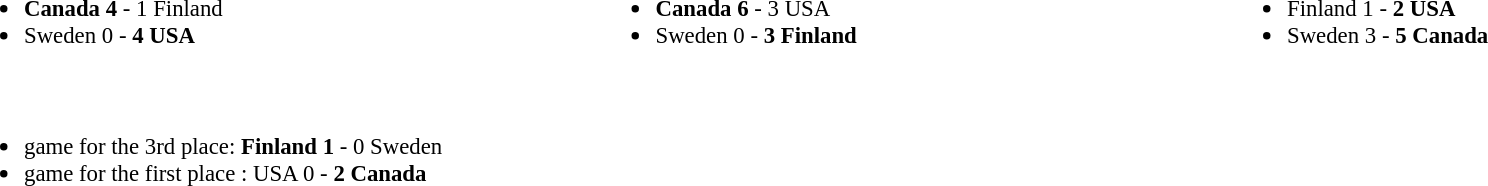<table cellpadding="3" cellspacing="1" style="font-size: 95%; text-align: left;" width="100%">
<tr>
<td width="33%"><br><ul><li><strong>Canada 4</strong> - 1 Finland</li><li>Sweden 0 - <strong>4 USA</strong></li></ul></td>
<td width="33%"><br><ul><li><strong>Canada 6</strong> - 3 USA</li><li>Sweden 0 - <strong>3 Finland</strong></li></ul></td>
<td width="33%"><br><ul><li>Finland 1 - <strong>2 USA</strong></li><li>Sweden 3 - <strong>5 Canada</strong></li></ul></td>
</tr>
<tr>
<td colspan="3"><br><ul><li>game for the 3rd place: <strong>Finland 1</strong> - 0 Sweden</li><li>game for the first place : USA 0 - <strong>2 Canada</strong></li></ul></td>
</tr>
</table>
